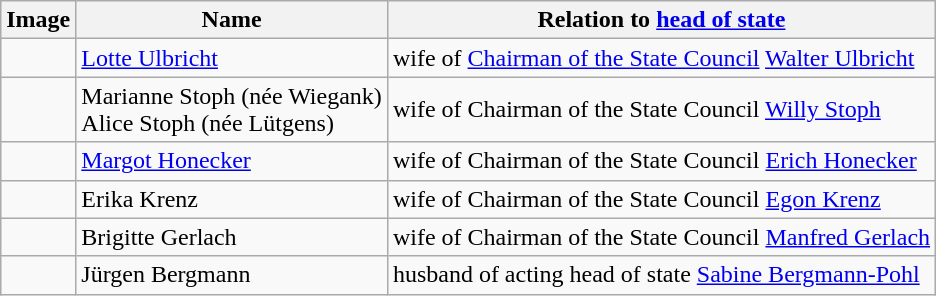<table class="wikitable">
<tr>
<th>Image</th>
<th>Name</th>
<th>Relation to <a href='#'>head of state</a></th>
</tr>
<tr>
<td></td>
<td><a href='#'>Lotte Ulbricht</a></td>
<td>wife of <a href='#'>Chairman of the State Council</a> <a href='#'>Walter Ulbricht</a></td>
</tr>
<tr>
<td></td>
<td>Marianne Stoph (née Wiegank)<br>Alice Stoph (née Lütgens)</td>
<td>wife of Chairman of the State Council <a href='#'>Willy Stoph</a></td>
</tr>
<tr>
<td></td>
<td><a href='#'>Margot Honecker</a></td>
<td>wife of Chairman of the State Council <a href='#'>Erich Honecker</a></td>
</tr>
<tr>
<td></td>
<td>Erika Krenz</td>
<td>wife of Chairman of the State Council <a href='#'>Egon Krenz</a></td>
</tr>
<tr>
<td></td>
<td>Brigitte Gerlach</td>
<td>wife of Chairman of the State Council <a href='#'>Manfred Gerlach</a></td>
</tr>
<tr>
<td></td>
<td>Jürgen Bergmann</td>
<td>husband of acting head of state <a href='#'>Sabine Bergmann-Pohl</a></td>
</tr>
</table>
